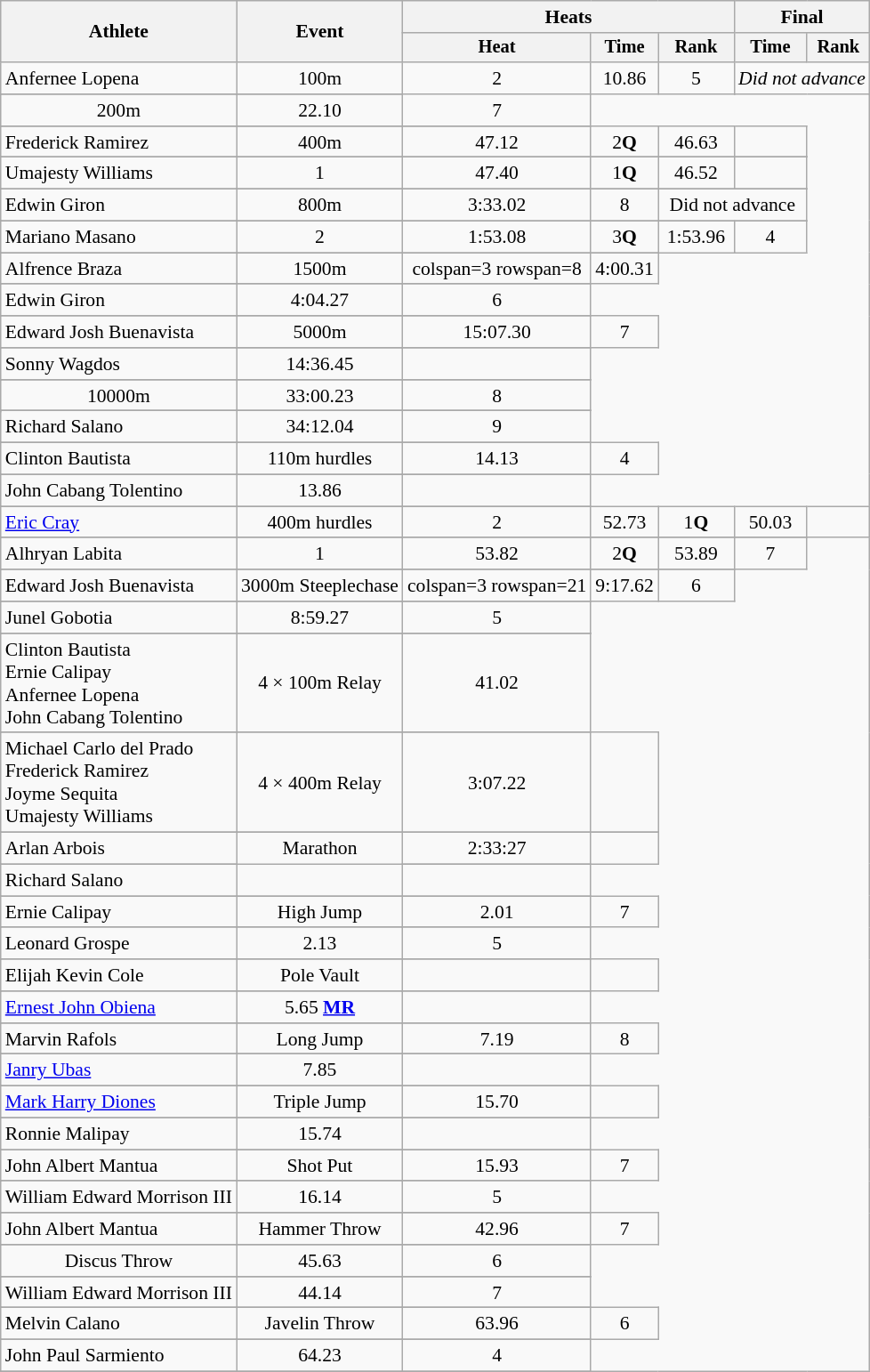<table class="wikitable" style="font-size:90%; text-align:center">
<tr>
<th rowspan=2>Athlete</th>
<th rowspan=2>Event</th>
<th colspan=3>Heats</th>
<th colspan=2>Final</th>
</tr>
<tr style="font-size:95%">
<th>Heat</th>
<th>Time</th>
<th>Rank</th>
<th>Time</th>
<th>Rank</th>
</tr>
<tr align=center>
<td align=left rowspan=2>Anfernee Lopena</td>
<td align=center>100m</td>
<td rowspan=3>2</td>
<td>10.86</td>
<td>5</td>
<td colspan=2 rowspan=2><em>Did not advance</em></td>
</tr>
<tr>
</tr>
<tr>
</tr>
<tr align=center>
<td align=center>200m</td>
<td>22.10</td>
<td>7</td>
</tr>
<tr>
</tr>
<tr>
</tr>
<tr align=center>
<td align=left>Frederick Ramirez</td>
<td rowspan=2 align="Center">400m</td>
<td>47.12</td>
<td>2<strong>Q</strong></td>
<td>46.63</td>
<td></td>
</tr>
<tr>
</tr>
<tr>
</tr>
<tr align=center>
<td align=left>Umajesty Williams</td>
<td rowspan=2>1</td>
<td>47.40</td>
<td>1<strong>Q</strong></td>
<td>46.52</td>
<td></td>
</tr>
<tr>
</tr>
<tr>
</tr>
<tr align=center>
<td align=left>Edwin Giron</td>
<td align=center rowspan=2>800m</td>
<td>3:33.02</td>
<td>8</td>
<td colspan=2>Did not advance</td>
</tr>
<tr>
</tr>
<tr>
</tr>
<tr align=center>
<td align=left>Mariano Masano</td>
<td>2</td>
<td>1:53.08</td>
<td>3<strong>Q</strong></td>
<td>1:53.96</td>
<td rowspan=2>4</td>
</tr>
<tr>
</tr>
<tr>
</tr>
<tr align=center>
<td align=left>Alfrence Braza</td>
<td align=center rowspan=2>1500m</td>
<td>colspan=3 rowspan=8 </td>
<td>4:00.31</td>
</tr>
<tr>
</tr>
<tr>
</tr>
<tr align=center>
<td align=left>Edwin Giron</td>
<td>4:04.27</td>
<td>6</td>
</tr>
<tr>
</tr>
<tr>
</tr>
<tr align=center>
<td align=left>Edward Josh Buenavista</td>
<td align=center rowspan=2>5000m</td>
<td>15:07.30</td>
<td>7</td>
</tr>
<tr>
</tr>
<tr>
</tr>
<tr align=center>
<td align=left rowspan=2>Sonny Wagdos</td>
<td>14:36.45</td>
<td></td>
</tr>
<tr>
</tr>
<tr>
</tr>
<tr align=center>
<td align=center rowspan=2>10000m</td>
<td>33:00.23</td>
<td>8</td>
</tr>
<tr>
</tr>
<tr>
</tr>
<tr align=center>
<td align=left>Richard Salano</td>
<td>34:12.04</td>
<td>9</td>
</tr>
<tr>
</tr>
<tr>
</tr>
<tr align=center>
<td align=left>Clinton Bautista</td>
<td align=center rowspan=2>110m hurdles</td>
<td>14.13</td>
<td>4</td>
</tr>
<tr>
</tr>
<tr>
</tr>
<tr align=center>
<td align=left>John Cabang Tolentino</td>
<td>13.86</td>
<td></td>
</tr>
<tr>
</tr>
<tr>
</tr>
<tr align=center>
<td align=left><a href='#'>Eric Cray</a></td>
<td align=center rowspan=2>400m hurdles</td>
<td>2</td>
<td>52.73</td>
<td>1<strong>Q</strong></td>
<td>50.03</td>
<td></td>
</tr>
<tr>
</tr>
<tr>
</tr>
<tr align=center>
<td align=left>Alhryan Labita</td>
<td>1</td>
<td>53.82</td>
<td>2<strong>Q</strong></td>
<td>53.89</td>
<td>7</td>
</tr>
<tr>
</tr>
<tr>
</tr>
<tr align=center>
<td align=left>Edward Josh Buenavista</td>
<td align=center rowspan=2>3000m Steeplechase</td>
<td>colspan=3 rowspan=21 </td>
<td>9:17.62</td>
<td>6</td>
</tr>
<tr>
</tr>
<tr>
</tr>
<tr align=center>
<td align=left>Junel Gobotia</td>
<td>8:59.27</td>
<td rowspan=2>5</td>
</tr>
<tr>
</tr>
<tr>
</tr>
<tr align=center>
<td align=left>Clinton Bautista<br>Ernie Calipay<br>Anfernee Lopena<br>John Cabang Tolentino</td>
<td align=center>4 × 100m Relay</td>
<td>41.02</td>
</tr>
<tr>
</tr>
<tr>
</tr>
<tr align=center>
<td align=left>Michael Carlo del Prado<br>Frederick Ramirez<br>Joyme Sequita<br>Umajesty Williams</td>
<td align=center>4 × 400m Relay</td>
<td>3:07.22</td>
<td></td>
</tr>
<tr>
</tr>
<tr>
</tr>
<tr align=center>
<td align=left>Arlan Arbois</td>
<td align=center rowspan=2>Marathon</td>
<td>2:33:27</td>
<td></td>
</tr>
<tr>
</tr>
<tr align=center>
<td align=left>Richard Salano</td>
<td><strong></strong></td>
<td></td>
</tr>
<tr>
</tr>
<tr align=center>
<td align=left>Ernie Calipay</td>
<td align=center rowspan=2>High Jump</td>
<td>2.01</td>
<td>7</td>
</tr>
<tr>
</tr>
<tr>
</tr>
<tr align=center>
<td align=left>Leonard Grospe</td>
<td>2.13</td>
<td>5</td>
</tr>
<tr>
</tr>
<tr>
</tr>
<tr align=center>
<td align=left>Elijah Kevin Cole</td>
<td align=center rowspan=2>Pole Vault</td>
<td><strong></strong></td>
<td></td>
</tr>
<tr>
</tr>
<tr>
</tr>
<tr align=center>
<td align=left><a href='#'>Ernest John Obiena</a></td>
<td>5.65 <strong><a href='#'>MR</a></strong></td>
<td></td>
</tr>
<tr>
</tr>
<tr>
</tr>
<tr align=center>
<td align=left>Marvin Rafols</td>
<td align=center rowspan=2>Long Jump</td>
<td>7.19</td>
<td>8</td>
</tr>
<tr>
</tr>
<tr>
</tr>
<tr align=center>
<td align=left><a href='#'>Janry Ubas</a></td>
<td>7.85</td>
<td></td>
</tr>
<tr>
</tr>
<tr>
</tr>
<tr align=center>
<td align=left><a href='#'>Mark Harry Diones</a></td>
<td align=center rowspan=2>Triple Jump</td>
<td>15.70</td>
<td></td>
</tr>
<tr>
</tr>
<tr>
</tr>
<tr align=center>
<td align=left>Ronnie Malipay</td>
<td>15.74</td>
<td></td>
</tr>
<tr>
</tr>
<tr>
</tr>
<tr align=center>
<td align=left>John Albert Mantua</td>
<td align=center rowspan=2>Shot Put</td>
<td>15.93</td>
<td>7</td>
</tr>
<tr>
</tr>
<tr>
</tr>
<tr align=center>
<td align=left>William Edward Morrison III</td>
<td>16.14</td>
<td>5</td>
</tr>
<tr>
</tr>
<tr>
</tr>
<tr align=center>
<td align=left rowspan=2>John Albert Mantua</td>
<td align=center>Hammer Throw</td>
<td>42.96</td>
<td>7</td>
</tr>
<tr>
</tr>
<tr>
</tr>
<tr align=center>
<td align=center rowspan=2>Discus Throw</td>
<td>45.63</td>
<td>6</td>
</tr>
<tr>
</tr>
<tr>
</tr>
<tr align=center>
<td align=left>William Edward Morrison III</td>
<td>44.14</td>
<td>7</td>
</tr>
<tr>
</tr>
<tr>
</tr>
<tr align=center>
<td align=left>Melvin Calano</td>
<td align=center rowspan=2>Javelin Throw</td>
<td>63.96</td>
<td>6</td>
</tr>
<tr>
</tr>
<tr>
</tr>
<tr align=center>
<td align=left>John Paul Sarmiento</td>
<td>64.23</td>
<td>4</td>
</tr>
<tr>
</tr>
</table>
